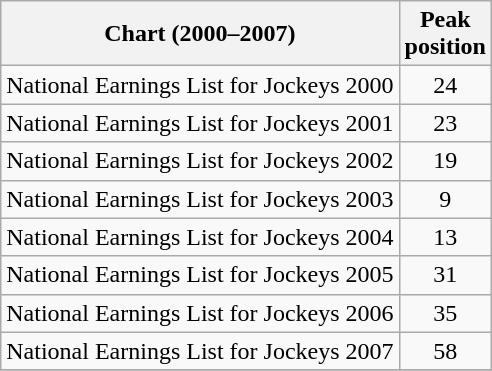<table class="wikitable sortable">
<tr>
<th>Chart (2000–2007)</th>
<th>Peak<br>position</th>
</tr>
<tr>
<td>National Earnings List for Jockeys 2000</td>
<td style="text-align:center;">24</td>
</tr>
<tr>
<td>National Earnings List for Jockeys 2001</td>
<td style="text-align:center;">23</td>
</tr>
<tr>
<td>National Earnings List for Jockeys 2002</td>
<td style="text-align:center;">19</td>
</tr>
<tr>
<td>National Earnings List for Jockeys 2003</td>
<td style="text-align:center;">9</td>
</tr>
<tr>
<td>National Earnings List for Jockeys 2004</td>
<td style="text-align:center;">13</td>
</tr>
<tr>
<td>National Earnings List for Jockeys 2005</td>
<td style="text-align:center;">31</td>
</tr>
<tr>
<td>National Earnings List for Jockeys 2006</td>
<td style="text-align:center;">35</td>
</tr>
<tr>
<td>National Earnings List for Jockeys 2007</td>
<td style="text-align:center;">58</td>
</tr>
<tr>
</tr>
</table>
